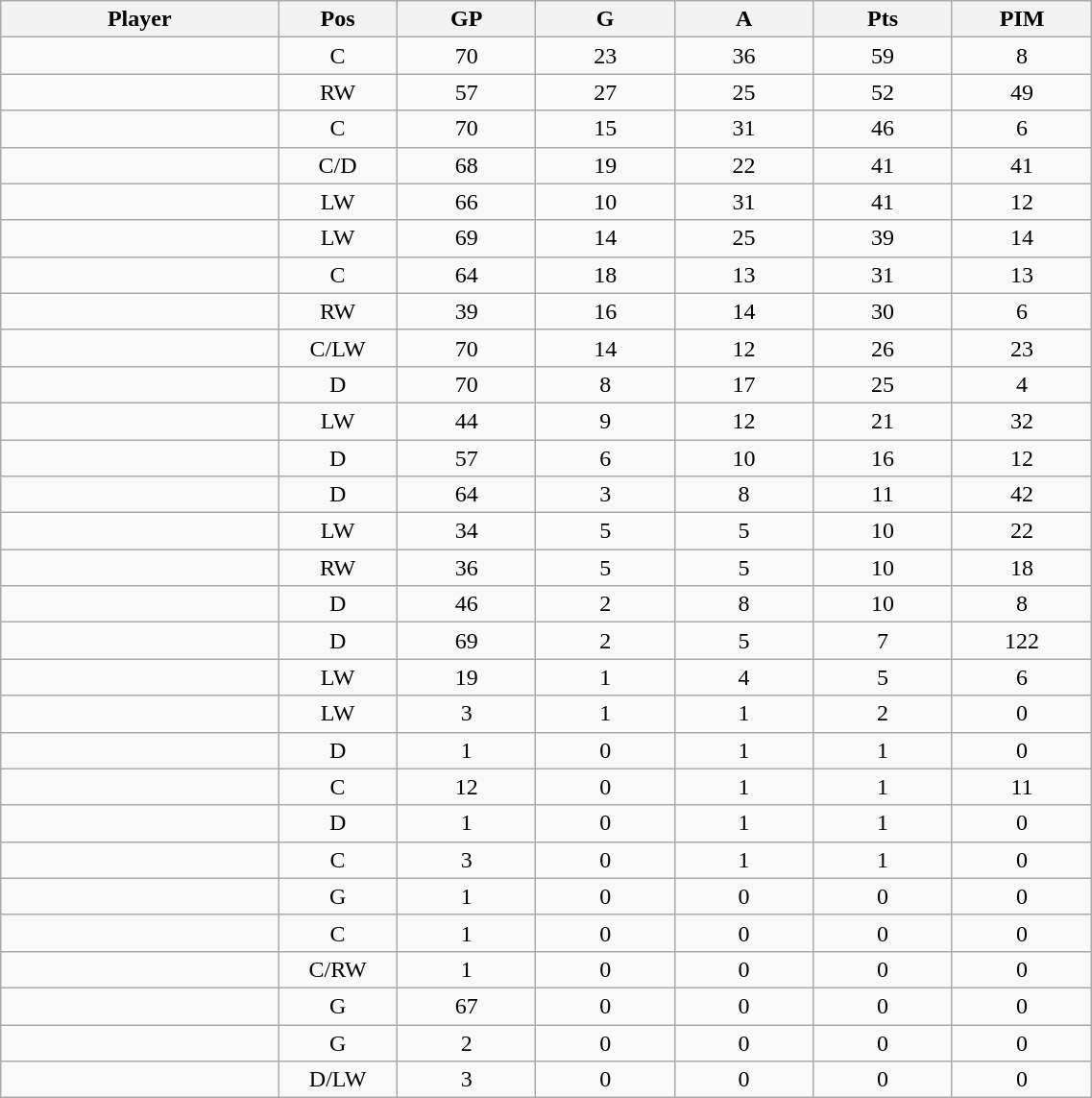<table class="wikitable sortable" width="60%">
<tr ALIGN="center">
<th bgcolor="#DDDDFF" width="10%">Player</th>
<th bgcolor="#DDDDFF" width="3%" title="Position">Pos</th>
<th bgcolor="#DDDDFF" width="5%" title="Games played">GP</th>
<th bgcolor="#DDDDFF" width="5%" title="Goals">G</th>
<th bgcolor="#DDDDFF" width="5%" title="Assists">A</th>
<th bgcolor="#DDDDFF" width="5%" title="Points">Pts</th>
<th bgcolor="#DDDDFF" width="5%" title="Penalties in Minutes">PIM</th>
</tr>
<tr align="center">
<td align="right"></td>
<td>C</td>
<td>70</td>
<td>23</td>
<td>36</td>
<td>59</td>
<td>8</td>
</tr>
<tr align="center">
<td align="right"></td>
<td>RW</td>
<td>57</td>
<td>27</td>
<td>25</td>
<td>52</td>
<td>49</td>
</tr>
<tr align="center">
<td align="right"></td>
<td>C</td>
<td>70</td>
<td>15</td>
<td>31</td>
<td>46</td>
<td>6</td>
</tr>
<tr align="center">
<td align="right"></td>
<td>C/D</td>
<td>68</td>
<td>19</td>
<td>22</td>
<td>41</td>
<td>41</td>
</tr>
<tr align="center">
<td align="right"></td>
<td>LW</td>
<td>66</td>
<td>10</td>
<td>31</td>
<td>41</td>
<td>12</td>
</tr>
<tr align="center">
<td align="right"></td>
<td>LW</td>
<td>69</td>
<td>14</td>
<td>25</td>
<td>39</td>
<td>14</td>
</tr>
<tr align="center">
<td align="right"></td>
<td>C</td>
<td>64</td>
<td>18</td>
<td>13</td>
<td>31</td>
<td>13</td>
</tr>
<tr align="center">
<td align="right"></td>
<td>RW</td>
<td>39</td>
<td>16</td>
<td>14</td>
<td>30</td>
<td>6</td>
</tr>
<tr align="center">
<td align="right"></td>
<td>C/LW</td>
<td>70</td>
<td>14</td>
<td>12</td>
<td>26</td>
<td>23</td>
</tr>
<tr align="center">
<td align="right"></td>
<td>D</td>
<td>70</td>
<td>8</td>
<td>17</td>
<td>25</td>
<td>4</td>
</tr>
<tr align="center">
<td align="right"></td>
<td>LW</td>
<td>44</td>
<td>9</td>
<td>12</td>
<td>21</td>
<td>32</td>
</tr>
<tr align="center">
<td align="right"></td>
<td>D</td>
<td>57</td>
<td>6</td>
<td>10</td>
<td>16</td>
<td>12</td>
</tr>
<tr align="center">
<td align="right"></td>
<td>D</td>
<td>64</td>
<td>3</td>
<td>8</td>
<td>11</td>
<td>42</td>
</tr>
<tr align="center">
<td align="right"></td>
<td>LW</td>
<td>34</td>
<td>5</td>
<td>5</td>
<td>10</td>
<td>22</td>
</tr>
<tr align="center">
<td align="right"></td>
<td>RW</td>
<td>36</td>
<td>5</td>
<td>5</td>
<td>10</td>
<td>18</td>
</tr>
<tr align="center">
<td align="right"></td>
<td>D</td>
<td>46</td>
<td>2</td>
<td>8</td>
<td>10</td>
<td>8</td>
</tr>
<tr align="center">
<td align="right"></td>
<td>D</td>
<td>69</td>
<td>2</td>
<td>5</td>
<td>7</td>
<td>122</td>
</tr>
<tr align="center">
<td align="right"></td>
<td>LW</td>
<td>19</td>
<td>1</td>
<td>4</td>
<td>5</td>
<td>6</td>
</tr>
<tr align="center">
<td align="right"></td>
<td>LW</td>
<td>3</td>
<td>1</td>
<td>1</td>
<td>2</td>
<td>0</td>
</tr>
<tr align="center">
<td align="right"></td>
<td>D</td>
<td>1</td>
<td>0</td>
<td>1</td>
<td>1</td>
<td>0</td>
</tr>
<tr align="center">
<td align="right"></td>
<td>C</td>
<td>12</td>
<td>0</td>
<td>1</td>
<td>1</td>
<td>11</td>
</tr>
<tr align="center">
<td align="right"></td>
<td>D</td>
<td>1</td>
<td>0</td>
<td>1</td>
<td>1</td>
<td>0</td>
</tr>
<tr align="center">
<td align="right"></td>
<td>C</td>
<td>3</td>
<td>0</td>
<td>1</td>
<td>1</td>
<td>0</td>
</tr>
<tr align="center">
<td align="right"></td>
<td>G</td>
<td>1</td>
<td>0</td>
<td>0</td>
<td>0</td>
<td>0</td>
</tr>
<tr align="center">
<td align="right"></td>
<td>C</td>
<td>1</td>
<td>0</td>
<td>0</td>
<td>0</td>
<td>0</td>
</tr>
<tr align="center">
<td align="right"></td>
<td>C/RW</td>
<td>1</td>
<td>0</td>
<td>0</td>
<td>0</td>
<td>0</td>
</tr>
<tr align="center">
<td align="right"></td>
<td>G</td>
<td>67</td>
<td>0</td>
<td>0</td>
<td>0</td>
<td>0</td>
</tr>
<tr align="center">
<td align="right"></td>
<td>G</td>
<td>2</td>
<td>0</td>
<td>0</td>
<td>0</td>
<td>0</td>
</tr>
<tr align="center">
<td align="right"></td>
<td>D/LW</td>
<td>3</td>
<td>0</td>
<td>0</td>
<td>0</td>
<td>0</td>
</tr>
</table>
